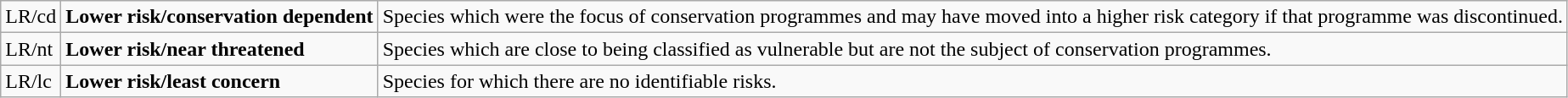<table class="wikitable" style="text-align:left">
<tr>
<td>LR/cd</td>
<td><strong>Lower risk/conservation dependent</strong></td>
<td>Species which were the focus of conservation programmes and may have moved into a higher risk category if that programme was discontinued.</td>
</tr>
<tr>
<td>LR/nt</td>
<td><strong>Lower risk/near threatened</strong></td>
<td>Species which are close to being classified as vulnerable but are not the subject of conservation programmes.</td>
</tr>
<tr>
<td>LR/lc</td>
<td><strong>Lower risk/least concern</strong></td>
<td>Species for which there are no identifiable risks.</td>
</tr>
</table>
